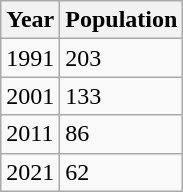<table class="wikitable">
<tr>
<th>Year</th>
<th>Population</th>
</tr>
<tr>
<td>1991</td>
<td>203</td>
</tr>
<tr>
<td>2001</td>
<td>133</td>
</tr>
<tr>
<td>2011</td>
<td>86</td>
</tr>
<tr>
<td>2021</td>
<td>62</td>
</tr>
</table>
